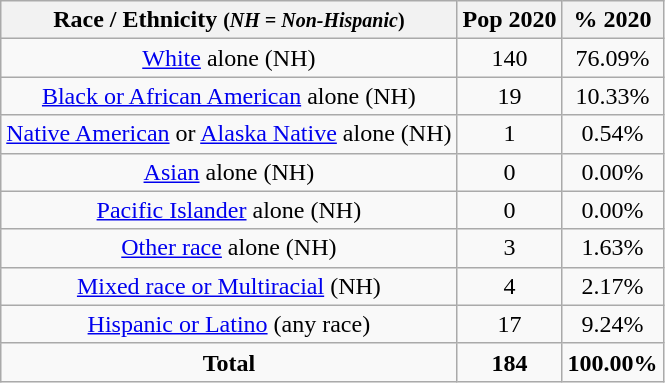<table class="wikitable" style="text-align:center;">
<tr>
<th>Race / Ethnicity <small>(<em>NH = Non-Hispanic</em>)</small></th>
<th>Pop 2020</th>
<th>% 2020</th>
</tr>
<tr>
<td><a href='#'>White</a> alone (NH)</td>
<td>140</td>
<td>76.09%</td>
</tr>
<tr>
<td><a href='#'>Black or African American</a> alone (NH)</td>
<td>19</td>
<td>10.33%</td>
</tr>
<tr>
<td><a href='#'>Native American</a> or <a href='#'>Alaska Native</a> alone (NH)</td>
<td>1</td>
<td>0.54%</td>
</tr>
<tr>
<td><a href='#'>Asian</a> alone (NH)</td>
<td>0</td>
<td>0.00%</td>
</tr>
<tr>
<td><a href='#'>Pacific Islander</a> alone (NH)</td>
<td>0</td>
<td>0.00%</td>
</tr>
<tr>
<td><a href='#'>Other race</a> alone (NH)</td>
<td>3</td>
<td>1.63%</td>
</tr>
<tr>
<td><a href='#'>Mixed race or Multiracial</a> (NH)</td>
<td>4</td>
<td>2.17%</td>
</tr>
<tr>
<td><a href='#'>Hispanic or Latino</a> (any race)</td>
<td>17</td>
<td>9.24%</td>
</tr>
<tr>
<td><strong>Total</strong></td>
<td><strong>184</strong></td>
<td><strong>100.00%</strong></td>
</tr>
</table>
